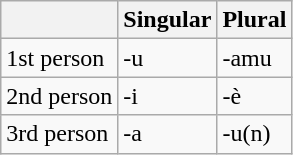<table class="wikitable">
<tr>
<th></th>
<th>Singular</th>
<th>Plural</th>
</tr>
<tr>
<td>1st person</td>
<td>-u</td>
<td>-amu</td>
</tr>
<tr>
<td>2nd person</td>
<td>-i</td>
<td>-è</td>
</tr>
<tr>
<td>3rd person</td>
<td>-a</td>
<td>-u(n)</td>
</tr>
</table>
